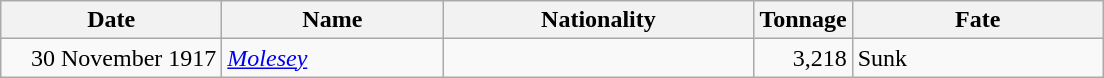<table class="wikitable sortable">
<tr>
<th width="140px">Date</th>
<th width="140px">Name</th>
<th width="200px">Nationality</th>
<th width="25px">Tonnage</th>
<th width="160px">Fate</th>
</tr>
<tr>
<td align="right">30 November 1917</td>
<td align="left"><a href='#'><em>Molesey</em></a></td>
<td align="left"></td>
<td align="right">3,218</td>
<td align="left">Sunk</td>
</tr>
</table>
